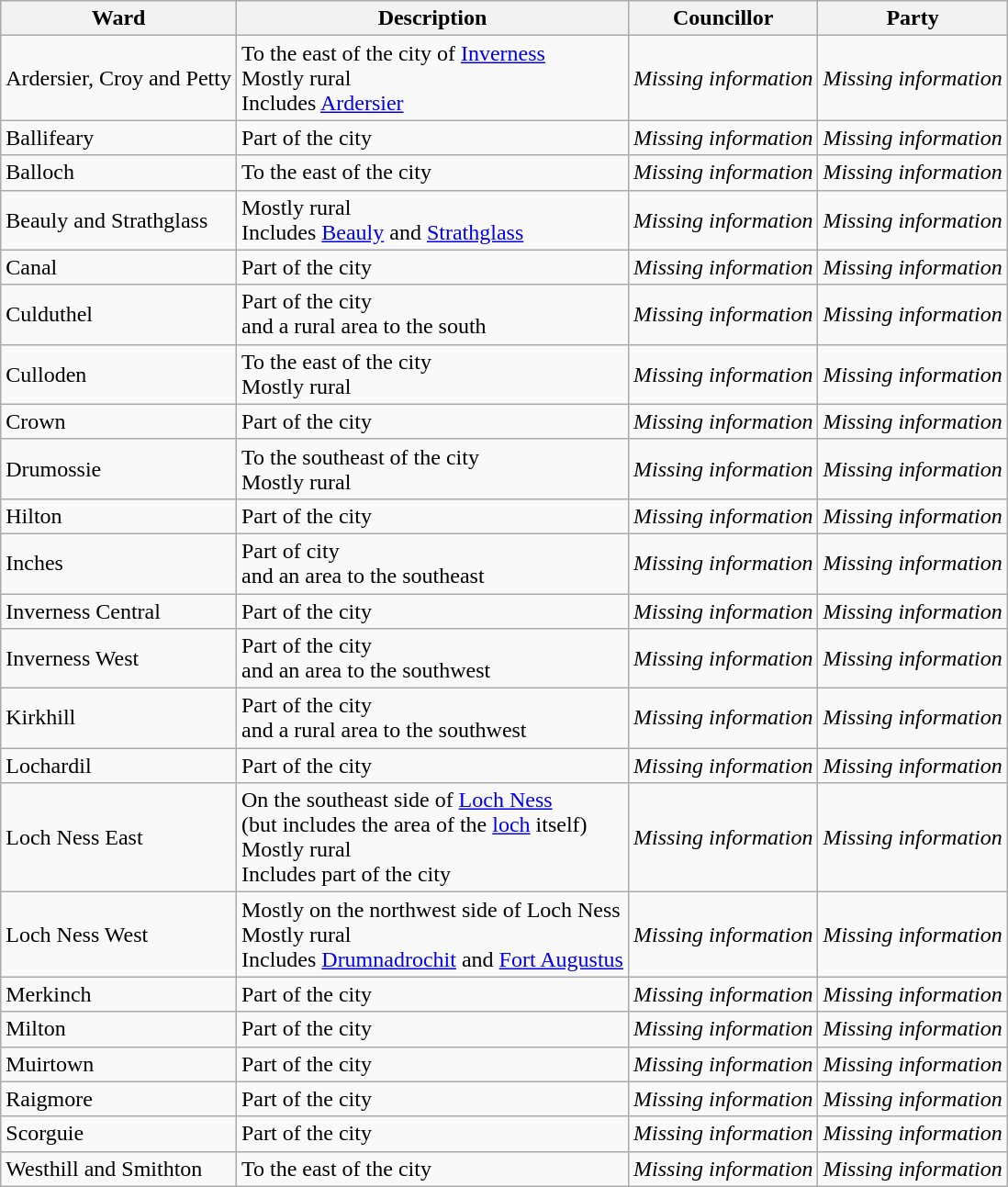<table class="wikitable">
<tr>
<th>Ward</th>
<th>Description</th>
<th>Councillor</th>
<th>Party</th>
</tr>
<tr>
<td>Ardersier, Croy and Petty</td>
<td>To the east of the city of <a href='#'>Inverness</a> <br> Mostly rural <br> Includes <a href='#'>Ardersier</a></td>
<td><em>Missing information</em></td>
<td><em>Missing information</em></td>
</tr>
<tr>
<td>Ballifeary</td>
<td>Part of the city</td>
<td><em>Missing information</em></td>
<td><em>Missing information</em></td>
</tr>
<tr>
<td>Balloch</td>
<td>To the east of the city</td>
<td><em>Missing information</em></td>
<td><em>Missing information</em></td>
</tr>
<tr>
<td>Beauly and Strathglass</td>
<td>Mostly rural <br> Includes <a href='#'>Beauly</a> and <a href='#'>Strathglass</a></td>
<td><em>Missing information</em></td>
<td><em>Missing information</em></td>
</tr>
<tr>
<td>Canal</td>
<td>Part of the city</td>
<td><em>Missing information</em></td>
<td><em>Missing information</em></td>
</tr>
<tr>
<td>Culduthel</td>
<td>Part of the city <br> and a rural area to the south</td>
<td><em>Missing information</em></td>
<td><em>Missing information</em></td>
</tr>
<tr>
<td>Culloden</td>
<td>To the east of the city <br> Mostly rural</td>
<td><em>Missing information</em></td>
<td><em>Missing information</em></td>
</tr>
<tr>
<td>Crown</td>
<td>Part of the city</td>
<td><em>Missing information</em></td>
<td><em>Missing information</em></td>
</tr>
<tr>
<td>Drumossie</td>
<td>To the southeast of the city <br> Mostly rural</td>
<td><em>Missing information</em></td>
<td><em>Missing information</em></td>
</tr>
<tr>
<td>Hilton</td>
<td>Part of the city</td>
<td><em>Missing information</em></td>
<td><em>Missing information</em></td>
</tr>
<tr>
<td>Inches</td>
<td>Part of city <br> and an area to the southeast</td>
<td><em>Missing information</em></td>
<td><em>Missing information</em></td>
</tr>
<tr>
<td>Inverness Central</td>
<td>Part of the city</td>
<td><em>Missing information</em></td>
<td><em>Missing information</em></td>
</tr>
<tr>
<td>Inverness West</td>
<td>Part of the city <br> and an area to the southwest</td>
<td><em>Missing information</em></td>
<td><em>Missing information</em></td>
</tr>
<tr>
<td>Kirkhill</td>
<td>Part of the city <br> and a rural area to the southwest</td>
<td><em>Missing information</em></td>
<td><em>Missing information</em></td>
</tr>
<tr>
<td>Lochardil</td>
<td>Part of the city</td>
<td><em>Missing information</em></td>
<td><em>Missing information</em></td>
</tr>
<tr>
<td>Loch Ness East</td>
<td>On the southeast side of <a href='#'>Loch Ness</a> <br> (but includes the area of the <a href='#'>loch</a> itself) <br> Mostly rural <br> Includes part of the city</td>
<td><em>Missing information</em></td>
<td><em>Missing information</em></td>
</tr>
<tr>
<td>Loch Ness West</td>
<td>Mostly on the northwest side of Loch Ness <br> Mostly rural <br> Includes <a href='#'>Drumnadrochit</a> and <a href='#'>Fort Augustus</a></td>
<td><em>Missing information</em></td>
<td><em>Missing information</em></td>
</tr>
<tr>
<td>Merkinch</td>
<td>Part of the city</td>
<td><em>Missing information</em></td>
<td><em>Missing information</em></td>
</tr>
<tr>
<td>Milton</td>
<td>Part of the city</td>
<td><em>Missing information</em></td>
<td><em>Missing information</em></td>
</tr>
<tr>
<td>Muirtown</td>
<td>Part of the city</td>
<td><em>Missing information</em></td>
<td><em>Missing information</em></td>
</tr>
<tr>
<td>Raigmore</td>
<td>Part of the city</td>
<td><em>Missing information</em></td>
<td><em>Missing information</em></td>
</tr>
<tr>
<td>Scorguie</td>
<td>Part of the city</td>
<td><em>Missing information</em></td>
<td><em>Missing information</em></td>
</tr>
<tr>
<td>Westhill and Smithton</td>
<td>To the east of the city</td>
<td><em>Missing information</em></td>
<td><em>Missing information</em></td>
</tr>
</table>
